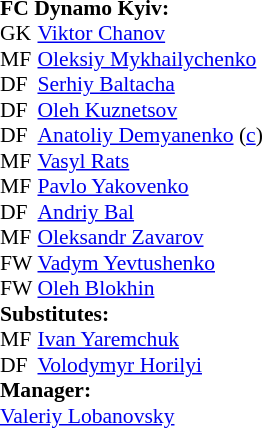<table style="font-size: 90%" cellspacing="0" cellpadding="0">
<tr>
<td colspan="3"><strong>FC Dynamo Kyiv:</strong></td>
</tr>
<tr>
<th width="25"></th>
</tr>
<tr>
<td>GK</td>
<td> <a href='#'>Viktor Chanov</a></td>
</tr>
<tr>
<td>MF</td>
<td> <a href='#'>Oleksiy Mykhailychenko</a></td>
</tr>
<tr>
<td>DF</td>
<td> <a href='#'>Serhiy Baltacha</a></td>
</tr>
<tr>
<td>DF</td>
<td> <a href='#'>Oleh Kuznetsov</a></td>
</tr>
<tr>
<td>DF</td>
<td> <a href='#'>Anatoliy Demyanenko</a> (<a href='#'>c</a>)</td>
</tr>
<tr>
<td>MF</td>
<td> <a href='#'>Vasyl Rats</a></td>
<td></td>
</tr>
<tr>
<td>MF</td>
<td> <a href='#'>Pavlo Yakovenko</a></td>
</tr>
<tr>
<td>DF</td>
<td> <a href='#'>Andriy Bal</a></td>
<td></td>
</tr>
<tr>
<td>MF</td>
<td> <a href='#'>Oleksandr Zavarov</a></td>
</tr>
<tr>
<td>FW</td>
<td> <a href='#'>Vadym Yevtushenko</a></td>
</tr>
<tr>
<td>FW</td>
<td> <a href='#'>Oleh Blokhin</a></td>
<td></td>
</tr>
<tr>
<td colspan=3><strong>Substitutes:</strong></td>
</tr>
<tr>
<td>MF</td>
<td> <a href='#'>Ivan Yaremchuk</a></td>
<td> </td>
</tr>
<tr>
<td>DF</td>
<td> <a href='#'>Volodymyr Horilyi</a></td>
<td></td>
</tr>
<tr>
<td colspan=3><strong>Manager:</strong></td>
</tr>
<tr>
<td colspan="3"> <a href='#'>Valeriy Lobanovsky</a></td>
</tr>
</table>
